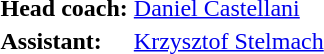<table>
<tr>
<td><strong>Head coach:</strong></td>
<td><a href='#'>Daniel Castellani</a></td>
</tr>
<tr>
<td><strong>Assistant:</strong></td>
<td><a href='#'>Krzysztof Stelmach</a></td>
</tr>
</table>
